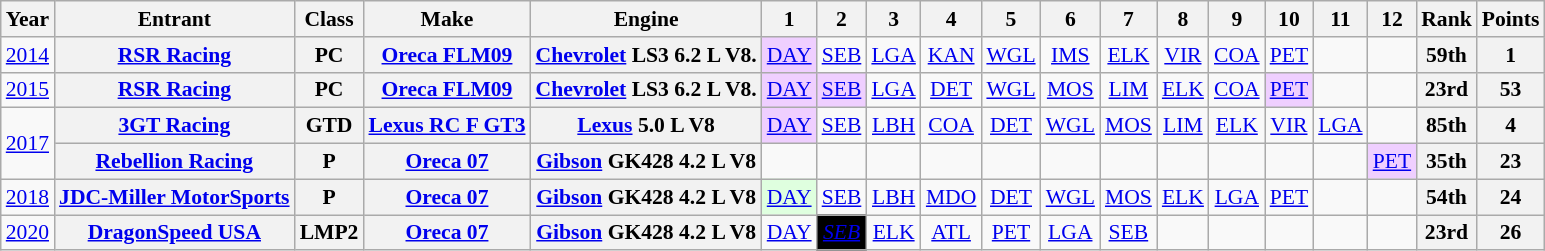<table class="wikitable" style="text-align:center; font-size:90%">
<tr>
<th>Year</th>
<th>Entrant</th>
<th>Class</th>
<th>Make</th>
<th>Engine</th>
<th>1</th>
<th>2</th>
<th>3</th>
<th>4</th>
<th>5</th>
<th>6</th>
<th>7</th>
<th>8</th>
<th>9</th>
<th>10</th>
<th>11</th>
<th>12</th>
<th>Rank</th>
<th>Points</th>
</tr>
<tr>
<td><a href='#'>2014</a></td>
<th><a href='#'>RSR Racing</a></th>
<th>PC</th>
<th><a href='#'>Oreca FLM09</a></th>
<th><a href='#'>Chevrolet</a> LS3 6.2 L V8.</th>
<td style="background:#EFCFFF;"><a href='#'>DAY</a><br></td>
<td><a href='#'>SEB</a></td>
<td><a href='#'>LGA</a></td>
<td><a href='#'>KAN</a></td>
<td><a href='#'>WGL</a></td>
<td><a href='#'>IMS</a></td>
<td><a href='#'>ELK</a></td>
<td><a href='#'>VIR</a></td>
<td><a href='#'>COA</a></td>
<td><a href='#'>PET</a></td>
<td></td>
<td></td>
<th>59th</th>
<th>1</th>
</tr>
<tr>
<td><a href='#'>2015</a></td>
<th><a href='#'>RSR Racing</a></th>
<th>PC</th>
<th><a href='#'>Oreca FLM09</a></th>
<th><a href='#'>Chevrolet</a> LS3 6.2 L V8.</th>
<td style="background:#EFCFFF;"><a href='#'>DAY</a><br></td>
<td style="background:#EFCFFF;"><a href='#'>SEB</a><br></td>
<td><a href='#'>LGA</a></td>
<td><a href='#'>DET</a></td>
<td><a href='#'>WGL</a></td>
<td><a href='#'>MOS</a></td>
<td><a href='#'>LIM</a></td>
<td><a href='#'>ELK</a></td>
<td><a href='#'>COA</a></td>
<td style="background:#EFCFFF;"><a href='#'>PET</a><br></td>
<td></td>
<td></td>
<th>23rd</th>
<th>53</th>
</tr>
<tr>
<td rowspan=2><a href='#'>2017</a></td>
<th><a href='#'>3GT Racing</a></th>
<th>GTD</th>
<th><a href='#'>Lexus RC F GT3</a></th>
<th><a href='#'>Lexus</a> 5.0 L V8</th>
<td style="background:#EFCFFF;"><a href='#'>DAY</a><br></td>
<td><a href='#'>SEB</a></td>
<td><a href='#'>LBH</a></td>
<td><a href='#'>COA</a></td>
<td><a href='#'>DET</a></td>
<td><a href='#'>WGL</a></td>
<td><a href='#'>MOS</a></td>
<td><a href='#'>LIM</a></td>
<td><a href='#'>ELK</a></td>
<td><a href='#'>VIR</a></td>
<td><a href='#'>LGA</a></td>
<td></td>
<th>85th</th>
<th>4</th>
</tr>
<tr>
<th><a href='#'>Rebellion Racing</a></th>
<th>P</th>
<th><a href='#'>Oreca 07</a></th>
<th><a href='#'>Gibson</a> GK428 4.2 L V8</th>
<td></td>
<td></td>
<td></td>
<td></td>
<td></td>
<td></td>
<td></td>
<td></td>
<td></td>
<td></td>
<td></td>
<td style="background:#EFCFFF;"><a href='#'>PET</a><br></td>
<th>35th</th>
<th>23</th>
</tr>
<tr>
<td><a href='#'>2018</a></td>
<th><a href='#'>JDC-Miller MotorSports</a></th>
<th>P</th>
<th><a href='#'>Oreca 07</a></th>
<th><a href='#'>Gibson</a> GK428 4.2 L V8</th>
<td style="background:#DFFFDF;"><a href='#'>DAY</a><br></td>
<td><a href='#'>SEB</a></td>
<td><a href='#'>LBH</a></td>
<td><a href='#'>MDO</a></td>
<td><a href='#'>DET</a></td>
<td><a href='#'>WGL</a></td>
<td><a href='#'>MOS</a></td>
<td><a href='#'>ELK</a></td>
<td><a href='#'>LGA</a></td>
<td><a href='#'>PET</a></td>
<td></td>
<td></td>
<th>54th</th>
<th>24</th>
</tr>
<tr>
<td><a href='#'>2020</a></td>
<th><a href='#'>DragonSpeed USA</a></th>
<th>LMP2</th>
<th><a href='#'>Oreca 07</a></th>
<th><a href='#'>Gibson</a> GK428 4.2 L V8</th>
<td><a href='#'>DAY</a></td>
<td style="background:#000000; color:white"><em><a href='#'><span>SEB</span></a></em><br></td>
<td><a href='#'>ELK</a></td>
<td><a href='#'>ATL</a></td>
<td><a href='#'>PET</a></td>
<td><a href='#'>LGA</a></td>
<td><a href='#'>SEB</a><br></td>
<td></td>
<td></td>
<td></td>
<td></td>
<td></td>
<th>23rd</th>
<th>26</th>
</tr>
</table>
